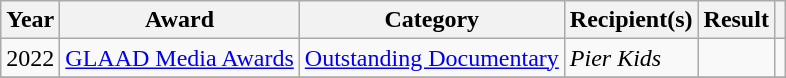<table class="wikitable plainrowheaders sortable">
<tr>
<th scope="col">Year</th>
<th scope="col">Award</th>
<th scope="col">Category</th>
<th scope="col">Recipient(s)</th>
<th scope="col">Result</th>
<th scope="col" class="unsortable"></th>
</tr>
<tr>
<td>2022</td>
<td><a href='#'>GLAAD Media Awards</a></td>
<td><a href='#'>Outstanding Documentary</a></td>
<td><em>Pier Kids</em></td>
<td></td>
<td></td>
</tr>
<tr>
</tr>
</table>
